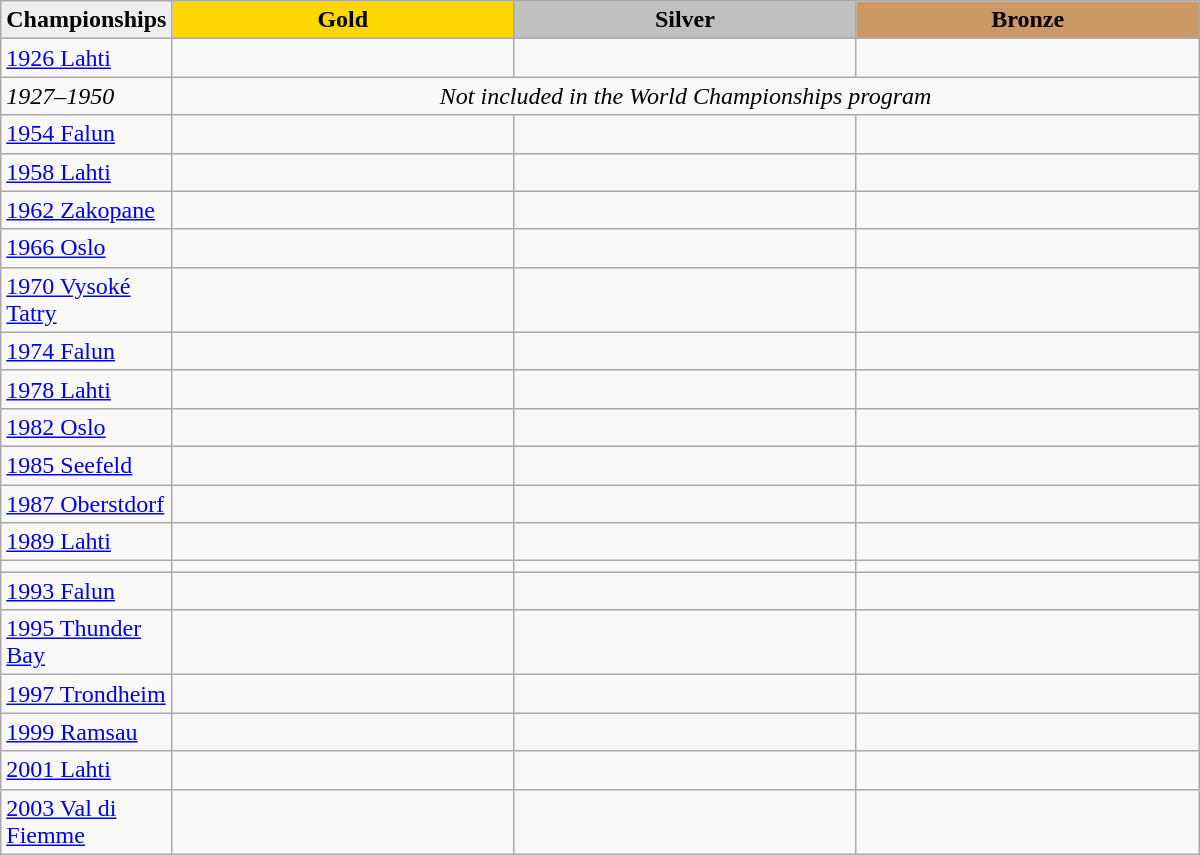<table class="wikitable sortable" style="width:800px;">
<tr>
<th style="width:10%; background:#efefef;">Championships</th>
<th style="width:30%; background:gold">Gold</th>
<th style="width:30%; background:silver">Silver</th>
<th style="width:30%; background:#CC9966">Bronze</th>
</tr>
<tr>
<td><a href='#'>1926 Lahti</a></td>
<td></td>
<td></td>
<td></td>
</tr>
<tr>
<td><em>1927–1950</em></td>
<td colspan=3 align=center><em>Not included in the World Championships program</em></td>
</tr>
<tr>
<td><a href='#'>1954 Falun</a></td>
<td></td>
<td></td>
<td></td>
</tr>
<tr>
<td><a href='#'>1958 Lahti</a></td>
<td></td>
<td></td>
<td></td>
</tr>
<tr>
<td><a href='#'>1962 Zakopane</a></td>
<td></td>
<td></td>
<td></td>
</tr>
<tr>
<td><a href='#'>1966 Oslo</a></td>
<td></td>
<td></td>
<td></td>
</tr>
<tr>
<td><a href='#'>1970 Vysoké Tatry</a></td>
<td></td>
<td></td>
<td></td>
</tr>
<tr>
<td><a href='#'>1974 Falun</a></td>
<td></td>
<td></td>
<td></td>
</tr>
<tr>
<td><a href='#'>1978 Lahti</a></td>
<td></td>
<td></td>
<td></td>
</tr>
<tr>
<td><a href='#'>1982 Oslo</a></td>
<td></td>
<td></td>
<td></td>
</tr>
<tr>
<td><a href='#'>1985 Seefeld</a></td>
<td></td>
<td></td>
<td></td>
</tr>
<tr>
<td><a href='#'>1987 Oberstdorf</a></td>
<td></td>
<td></td>
<td></td>
</tr>
<tr>
<td><a href='#'>1989 Lahti</a></td>
<td></td>
<td></td>
<td></td>
</tr>
<tr>
<td></td>
<td></td>
<td></td>
<td></td>
</tr>
<tr>
<td><a href='#'>1993 Falun</a></td>
<td></td>
<td></td>
<td></td>
</tr>
<tr>
<td><a href='#'>1995 Thunder Bay</a></td>
<td></td>
<td></td>
<td></td>
</tr>
<tr>
<td><a href='#'>1997 Trondheim</a></td>
<td></td>
<td></td>
<td></td>
</tr>
<tr>
<td><a href='#'>1999 Ramsau</a></td>
<td></td>
<td></td>
<td></td>
</tr>
<tr>
<td><a href='#'>2001 Lahti</a></td>
<td></td>
<td></td>
<td></td>
</tr>
<tr>
<td><a href='#'>2003 Val di Fiemme</a></td>
<td></td>
<td></td>
<td></td>
</tr>
</table>
